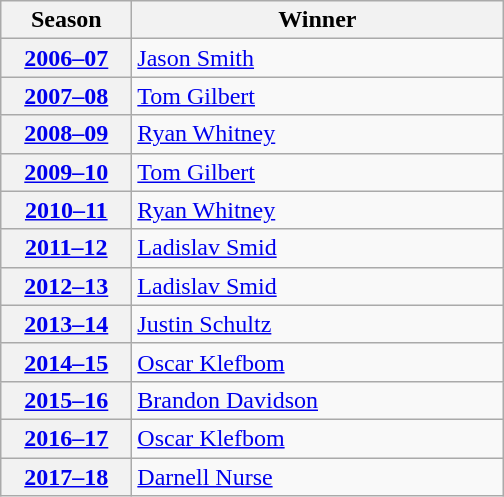<table class="wikitable">
<tr>
<th scope="col" style="width:5em">Season</th>
<th scope="col" style="width:15em">Winner</th>
</tr>
<tr>
<th scope="row"><a href='#'>2006–07</a></th>
<td><a href='#'>Jason Smith</a></td>
</tr>
<tr>
<th scope="row"><a href='#'>2007–08</a></th>
<td><a href='#'>Tom Gilbert</a></td>
</tr>
<tr>
<th scope="row"><a href='#'>2008–09</a></th>
<td><a href='#'>Ryan Whitney</a></td>
</tr>
<tr>
<th scope="row"><a href='#'>2009–10</a></th>
<td><a href='#'>Tom Gilbert</a></td>
</tr>
<tr>
<th scope="row"><a href='#'>2010–11</a></th>
<td><a href='#'>Ryan Whitney</a></td>
</tr>
<tr>
<th scope="row"><a href='#'>2011–12</a></th>
<td><a href='#'>Ladislav Smid</a></td>
</tr>
<tr>
<th scope="row"><a href='#'>2012–13</a></th>
<td><a href='#'>Ladislav Smid</a></td>
</tr>
<tr>
<th scope="row"><a href='#'>2013–14</a></th>
<td><a href='#'>Justin Schultz</a></td>
</tr>
<tr>
<th scope="row"><a href='#'>2014–15</a></th>
<td><a href='#'>Oscar Klefbom</a></td>
</tr>
<tr>
<th scope="row"><a href='#'>2015–16</a></th>
<td><a href='#'>Brandon Davidson</a></td>
</tr>
<tr>
<th scope="row"><a href='#'>2016–17</a></th>
<td><a href='#'>Oscar Klefbom</a></td>
</tr>
<tr>
<th scope="row"><a href='#'>2017–18</a></th>
<td><a href='#'>Darnell Nurse</a></td>
</tr>
</table>
